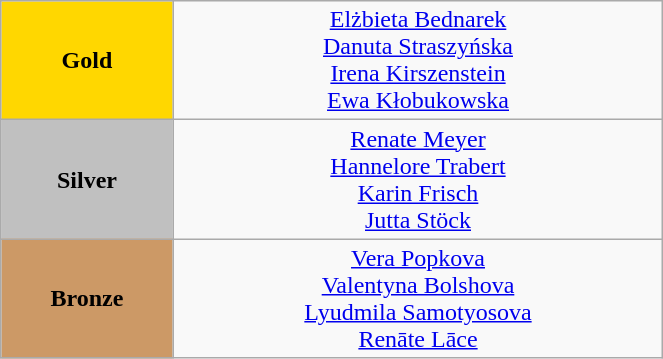<table class="wikitable" style="text-align:center; " width="35%">
<tr>
<td bgcolor="gold"><strong>Gold</strong></td>
<td><a href='#'>Elżbieta Bednarek</a><br><a href='#'>Danuta Straszyńska</a><br><a href='#'>Irena Kirszenstein</a><br><a href='#'>Ewa Kłobukowska</a><br><small><em></em></small></td>
</tr>
<tr>
<td bgcolor="silver"><strong>Silver</strong></td>
<td><a href='#'>Renate Meyer</a><br><a href='#'>Hannelore Trabert</a><br><a href='#'>Karin Frisch</a><br><a href='#'>Jutta Stöck</a><br><small><em></em></small></td>
</tr>
<tr>
<td bgcolor="CC9966"><strong>Bronze</strong></td>
<td><a href='#'>Vera Popkova</a><br><a href='#'>Valentyna Bolshova</a><br><a href='#'>Lyudmila Samotyosova</a><br><a href='#'>Renāte Lāce</a><br><small><em></em></small></td>
</tr>
</table>
